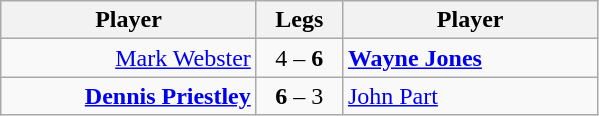<table class=wikitable style="text-align:center">
<tr>
<th width=163>Player</th>
<th width=50>Legs</th>
<th width=163>Player</th>
</tr>
<tr align=left>
<td align=right><a href='#'>Mark Webster</a> </td>
<td align=center>4 – <strong>6</strong></td>
<td> <strong><a href='#'>Wayne Jones</a></strong></td>
</tr>
<tr align=left>
<td align=right><strong><a href='#'>Dennis Priestley</a></strong> </td>
<td align=center><strong>6</strong> – 3</td>
<td> <a href='#'>John Part</a></td>
</tr>
</table>
